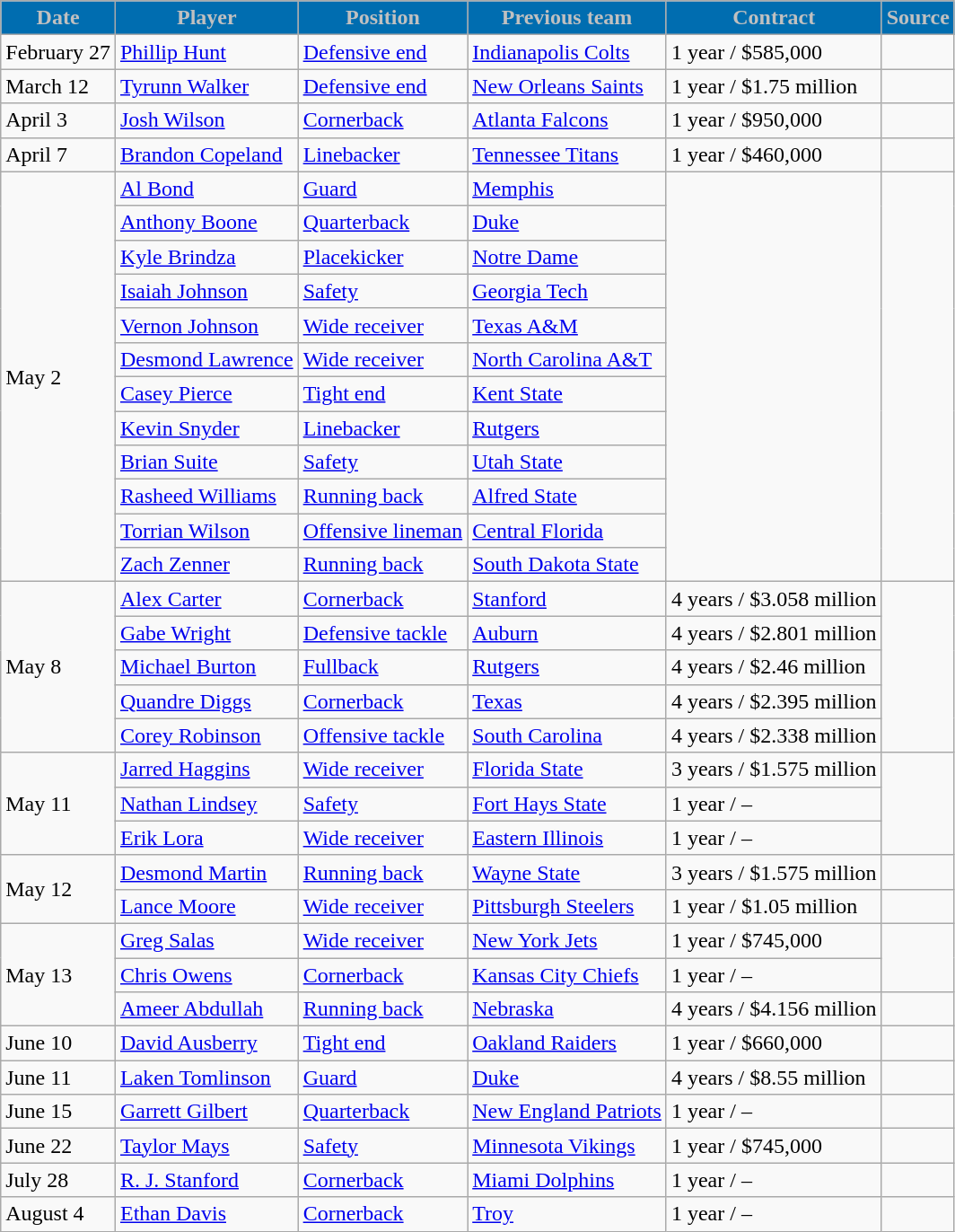<table class="wikitable">
<tr>
<th style="background:#006DB0;color:silver">Date</th>
<th style="background:#006DB0;color:silver">Player</th>
<th style="background:#006DB0;color:silver">Position</th>
<th style="background:#006DB0;color:silver">Previous team</th>
<th style="background:#006DB0;color:silver">Contract</th>
<th style="background:#006DB0;color:silver">Source</th>
</tr>
<tr>
<td>February 27</td>
<td><a href='#'>Phillip Hunt</a></td>
<td><a href='#'>Defensive end</a></td>
<td><a href='#'>Indianapolis Colts</a></td>
<td>1 year / $585,000</td>
<td></td>
</tr>
<tr>
<td>March 12</td>
<td><a href='#'>Tyrunn Walker</a></td>
<td><a href='#'>Defensive end</a></td>
<td><a href='#'>New Orleans Saints</a></td>
<td>1 year / $1.75 million</td>
<td></td>
</tr>
<tr>
<td>April 3</td>
<td><a href='#'>Josh Wilson</a></td>
<td><a href='#'>Cornerback</a></td>
<td><a href='#'>Atlanta Falcons</a></td>
<td>1 year / $950,000</td>
<td></td>
</tr>
<tr>
<td>April 7</td>
<td><a href='#'>Brandon Copeland</a></td>
<td><a href='#'>Linebacker</a></td>
<td><a href='#'>Tennessee Titans</a></td>
<td>1 year / $460,000</td>
<td></td>
</tr>
<tr>
<td rowspan="12">May 2</td>
<td><a href='#'>Al Bond</a></td>
<td><a href='#'>Guard</a></td>
<td><a href='#'>Memphis</a></td>
<td rowspan="12"></td>
<td rowspan="12"></td>
</tr>
<tr>
<td><a href='#'>Anthony Boone</a></td>
<td><a href='#'>Quarterback</a></td>
<td><a href='#'>Duke</a></td>
</tr>
<tr>
<td><a href='#'>Kyle Brindza</a></td>
<td><a href='#'>Placekicker</a></td>
<td><a href='#'>Notre Dame</a></td>
</tr>
<tr>
<td><a href='#'>Isaiah Johnson</a></td>
<td><a href='#'>Safety</a></td>
<td><a href='#'>Georgia Tech</a></td>
</tr>
<tr>
<td><a href='#'>Vernon Johnson</a></td>
<td><a href='#'>Wide receiver</a></td>
<td><a href='#'>Texas A&M</a></td>
</tr>
<tr>
<td><a href='#'>Desmond Lawrence</a></td>
<td><a href='#'>Wide receiver</a></td>
<td><a href='#'>North Carolina A&T</a></td>
</tr>
<tr>
<td><a href='#'>Casey Pierce</a></td>
<td><a href='#'>Tight end</a></td>
<td><a href='#'>Kent State</a></td>
</tr>
<tr>
<td><a href='#'>Kevin Snyder</a></td>
<td><a href='#'>Linebacker</a></td>
<td><a href='#'>Rutgers</a></td>
</tr>
<tr>
<td><a href='#'>Brian Suite</a></td>
<td><a href='#'>Safety</a></td>
<td><a href='#'>Utah State</a></td>
</tr>
<tr>
<td><a href='#'>Rasheed Williams</a></td>
<td><a href='#'>Running back</a></td>
<td><a href='#'>Alfred State</a></td>
</tr>
<tr>
<td><a href='#'>Torrian Wilson</a></td>
<td><a href='#'>Offensive lineman</a></td>
<td><a href='#'>Central Florida</a></td>
</tr>
<tr>
<td><a href='#'>Zach Zenner</a></td>
<td><a href='#'>Running back</a></td>
<td><a href='#'>South Dakota State</a></td>
</tr>
<tr>
<td rowspan="5">May 8</td>
<td><a href='#'>Alex Carter</a></td>
<td><a href='#'>Cornerback</a></td>
<td><a href='#'>Stanford</a></td>
<td>4 years / $3.058 million</td>
<td rowspan="5"></td>
</tr>
<tr>
<td><a href='#'>Gabe Wright</a></td>
<td><a href='#'>Defensive tackle</a></td>
<td><a href='#'>Auburn</a></td>
<td>4 years / $2.801 million</td>
</tr>
<tr>
<td><a href='#'>Michael Burton</a></td>
<td><a href='#'>Fullback</a></td>
<td><a href='#'>Rutgers</a></td>
<td>4 years / $2.46 million</td>
</tr>
<tr>
<td><a href='#'>Quandre Diggs</a></td>
<td><a href='#'>Cornerback</a></td>
<td><a href='#'>Texas</a></td>
<td>4 years / $2.395 million</td>
</tr>
<tr>
<td><a href='#'>Corey Robinson</a></td>
<td><a href='#'>Offensive tackle</a></td>
<td><a href='#'>South Carolina</a></td>
<td>4 years / $2.338 million</td>
</tr>
<tr>
<td rowspan="3">May 11</td>
<td><a href='#'>Jarred Haggins</a></td>
<td><a href='#'>Wide receiver</a></td>
<td><a href='#'>Florida State</a></td>
<td>3 years / $1.575 million</td>
<td rowspan="3"></td>
</tr>
<tr>
<td><a href='#'>Nathan Lindsey</a></td>
<td><a href='#'>Safety</a></td>
<td><a href='#'>Fort Hays State</a></td>
<td>1 year / –</td>
</tr>
<tr>
<td><a href='#'>Erik Lora</a></td>
<td><a href='#'>Wide receiver</a></td>
<td><a href='#'>Eastern Illinois</a></td>
<td>1 year / –</td>
</tr>
<tr>
<td rowspan="2">May 12</td>
<td><a href='#'>Desmond Martin</a></td>
<td><a href='#'>Running back</a></td>
<td><a href='#'>Wayne State</a></td>
<td>3 years / $1.575 million</td>
<td></td>
</tr>
<tr>
<td><a href='#'>Lance Moore</a></td>
<td><a href='#'>Wide receiver</a></td>
<td><a href='#'>Pittsburgh Steelers</a></td>
<td>1 year / $1.05 million</td>
<td></td>
</tr>
<tr>
<td rowspan="3">May 13</td>
<td><a href='#'>Greg Salas</a></td>
<td><a href='#'>Wide receiver</a></td>
<td><a href='#'>New York Jets</a></td>
<td>1 year / $745,000</td>
<td rowspan="2"></td>
</tr>
<tr>
<td><a href='#'>Chris Owens</a></td>
<td><a href='#'>Cornerback</a></td>
<td><a href='#'>Kansas City Chiefs</a></td>
<td>1 year / –</td>
</tr>
<tr>
<td><a href='#'>Ameer Abdullah</a></td>
<td><a href='#'>Running back</a></td>
<td><a href='#'>Nebraska</a></td>
<td>4 years / $4.156 million</td>
<td></td>
</tr>
<tr>
<td>June 10</td>
<td><a href='#'>David Ausberry</a></td>
<td><a href='#'>Tight end</a></td>
<td><a href='#'>Oakland Raiders</a></td>
<td>1 year / $660,000</td>
<td></td>
</tr>
<tr>
<td>June 11</td>
<td><a href='#'>Laken Tomlinson</a></td>
<td><a href='#'>Guard</a></td>
<td><a href='#'>Duke</a></td>
<td>4 years / $8.55 million</td>
<td></td>
</tr>
<tr>
<td>June 15</td>
<td><a href='#'>Garrett Gilbert</a></td>
<td><a href='#'>Quarterback</a></td>
<td><a href='#'>New England Patriots</a></td>
<td>1 year / –</td>
<td></td>
</tr>
<tr>
<td>June 22</td>
<td><a href='#'>Taylor Mays</a></td>
<td><a href='#'>Safety</a></td>
<td><a href='#'>Minnesota Vikings</a></td>
<td>1 year / $745,000</td>
<td></td>
</tr>
<tr>
<td>July 28</td>
<td><a href='#'>R. J. Stanford</a></td>
<td><a href='#'>Cornerback</a></td>
<td><a href='#'>Miami Dolphins</a></td>
<td>1 year / –</td>
<td></td>
</tr>
<tr>
<td>August 4</td>
<td><a href='#'>Ethan Davis</a></td>
<td><a href='#'>Cornerback</a></td>
<td><a href='#'>Troy</a></td>
<td>1 year / –</td>
<td></td>
</tr>
</table>
